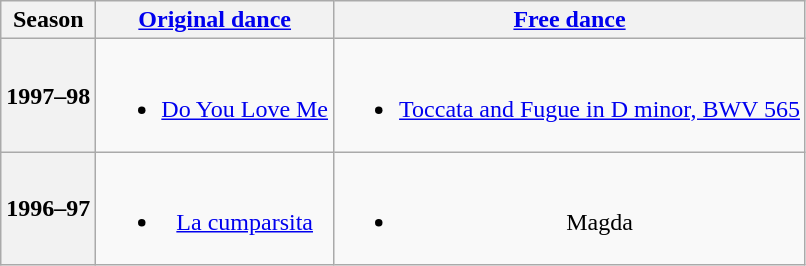<table class="wikitable" style="text-align:center">
<tr>
<th>Season</th>
<th><a href='#'>Original dance</a></th>
<th><a href='#'>Free dance</a></th>
</tr>
<tr>
<th>1997–98</th>
<td><br><ul><li> <a href='#'>Do You Love Me</a> <br></li></ul></td>
<td><br><ul><li><a href='#'>Toccata and Fugue in D minor, BWV 565</a></li></ul></td>
</tr>
<tr>
<th>1996–97</th>
<td><br><ul><li><a href='#'>La cumparsita</a> <br></li></ul></td>
<td><br><ul><li>Magda <br></li></ul></td>
</tr>
</table>
